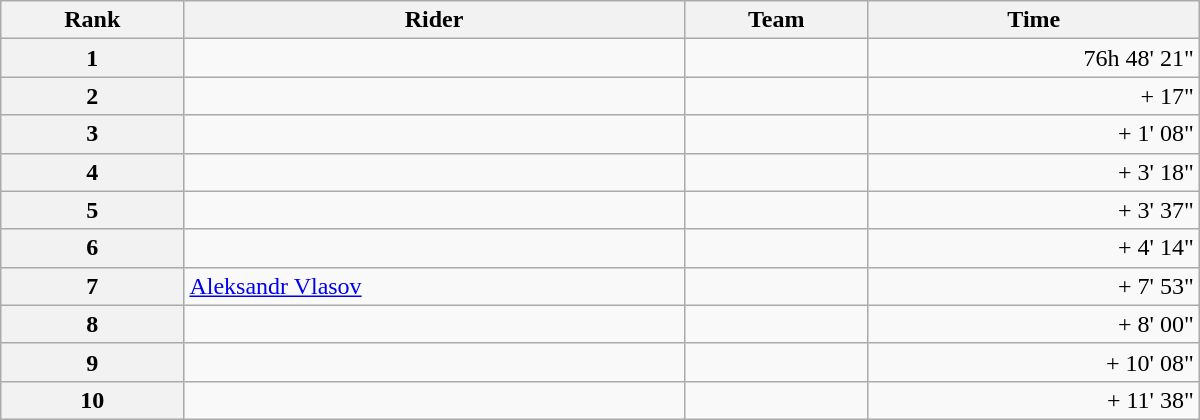<table class="wikitable" style="width:50em;margin-bottom:0;">
<tr>
<th scope="col">Rank</th>
<th scope="col">Rider</th>
<th scope="col">Team</th>
<th scope="col">Time</th>
</tr>
<tr>
<th scope="row">1</th>
<td> </td>
<td></td>
<td style="text-align:right;">76h 48' 21"</td>
</tr>
<tr>
<th scope="row">2</th>
<td> </td>
<td></td>
<td style="text-align:right;">+ 17"</td>
</tr>
<tr>
<th scope="row">3</th>
<td> </td>
<td></td>
<td style="text-align:right;">+ 1' 08"</td>
</tr>
<tr>
<th scope="row">4</th>
<td> </td>
<td></td>
<td style="text-align:right;">+ 3' 18"</td>
</tr>
<tr>
<th scope="row">5</th>
<td></td>
<td></td>
<td style="text-align:right;">+ 3' 37"</td>
</tr>
<tr>
<th scope="row">6</th>
<td></td>
<td></td>
<td style="text-align:right;">+ 4' 14"</td>
</tr>
<tr>
<th scope="row">7</th>
<td> <a href='#'>Aleksandr Vlasov</a></td>
<td></td>
<td style="text-align:right;">+ 7' 53"</td>
</tr>
<tr>
<th scope="row">8</th>
<td></td>
<td></td>
<td style="text-align:right;">+ 8' 00"</td>
</tr>
<tr>
<th scope="row">9</th>
<td></td>
<td></td>
<td style="text-align:right;">+ 10' 08"</td>
</tr>
<tr>
<th scope="row">10</th>
<td></td>
<td></td>
<td style="text-align:right;">+ 11' 38"</td>
</tr>
</table>
